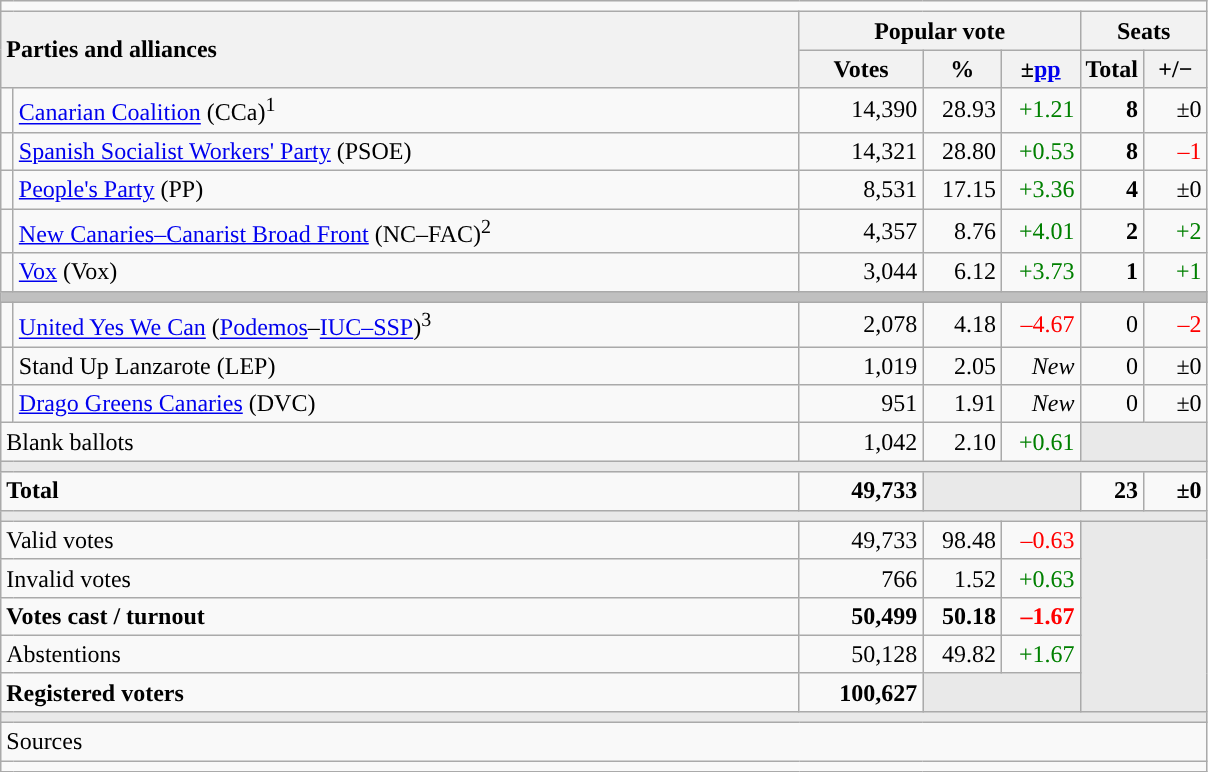<table class="wikitable" style="text-align:right;">
<tr>
<td colspan="7"></td>
</tr>
<tr>
<th style="text-align:left;" rowspan="2" colspan="2" width="525">Parties and alliances</th>
<th colspan="3">Popular vote</th>
<th colspan="2">Seats</th>
</tr>
<tr>
<th width="75">Votes</th>
<th width="45">%</th>
<th width="45">±<a href='#'>pp</a></th>
<th width="35">Total</th>
<th width="35">+/−</th>
</tr>
<tr>
<td width="1" style="color:inherit;background:"></td>
<td align="left"><a href='#'>Canarian Coalition</a> (CCa)<sup>1</sup></td>
<td>14,390</td>
<td>28.93</td>
<td style="color:green;">+1.21</td>
<td><strong>8</strong></td>
<td>±0</td>
</tr>
<tr>
<td style="color:inherit;background:"></td>
<td align="left"><a href='#'>Spanish Socialist Workers' Party</a> (PSOE)</td>
<td>14,321</td>
<td>28.80</td>
<td style="color:green;">+0.53</td>
<td><strong>8</strong></td>
<td style="color:red;">–1</td>
</tr>
<tr>
<td style="color:inherit;background:"></td>
<td align="left"><a href='#'>People's Party</a> (PP)</td>
<td>8,531</td>
<td>17.15</td>
<td style="color:green;">+3.36</td>
<td><strong>4</strong></td>
<td>±0</td>
</tr>
<tr>
<td style="color:inherit;background:"></td>
<td align="left"><a href='#'>New Canaries–Canarist Broad Front</a> (NC–FAC)<sup>2</sup></td>
<td>4,357</td>
<td>8.76</td>
<td style="color:green;">+4.01</td>
<td><strong>2</strong></td>
<td style="color:green;">+2</td>
</tr>
<tr>
<td style="color:inherit;background:"></td>
<td align="left"><a href='#'>Vox</a> (Vox)</td>
<td>3,044</td>
<td>6.12</td>
<td style="color:green;">+3.73</td>
<td><strong>1</strong></td>
<td style="color:green;">+1</td>
</tr>
<tr>
<td colspan="7" bgcolor="#C0C0C0"></td>
</tr>
<tr>
<td style="color:inherit;background:"></td>
<td align="left"><a href='#'>United Yes We Can</a> (<a href='#'>Podemos</a>–<a href='#'>IUC–SSP</a>)<sup>3</sup></td>
<td>2,078</td>
<td>4.18</td>
<td style="color:red;">–4.67</td>
<td>0</td>
<td style="color:red;">–2</td>
</tr>
<tr>
<td style="color:inherit;background:"></td>
<td align="left">Stand Up Lanzarote (LEP)</td>
<td>1,019</td>
<td>2.05</td>
<td><em>New</em></td>
<td>0</td>
<td>±0</td>
</tr>
<tr>
<td style="color:inherit;background:"></td>
<td align="left"><a href='#'>Drago Greens Canaries</a> (DVC)</td>
<td>951</td>
<td>1.91</td>
<td><em>New</em></td>
<td>0</td>
<td>±0</td>
</tr>
<tr>
<td align="left" colspan="2">Blank ballots</td>
<td>1,042</td>
<td>2.10</td>
<td style="color:green;">+0.61</td>
<td bgcolor="#E9E9E9" colspan="2"></td>
</tr>
<tr>
<td colspan="7" bgcolor="#E9E9E9"></td>
</tr>
<tr style="font-weight:bold;">
<td align="left" colspan="2">Total</td>
<td>49,733</td>
<td bgcolor="#E9E9E9" colspan="2"></td>
<td>23</td>
<td>±0</td>
</tr>
<tr>
<td colspan="7" bgcolor="#E9E9E9"></td>
</tr>
<tr>
<td align="left" colspan="2">Valid votes</td>
<td>49,733</td>
<td>98.48</td>
<td style="color:red;">–0.63</td>
<td bgcolor="#E9E9E9" colspan="2" rowspan="5"></td>
</tr>
<tr>
<td align="left" colspan="2">Invalid votes</td>
<td>766</td>
<td>1.52</td>
<td style="color:green;">+0.63</td>
</tr>
<tr style="font-weight:bold;">
<td align="left" colspan="2">Votes cast / turnout</td>
<td>50,499</td>
<td>50.18</td>
<td style="color:red;">–1.67</td>
</tr>
<tr>
<td align="left" colspan="2">Abstentions</td>
<td>50,128</td>
<td>49.82</td>
<td style="color:green;">+1.67</td>
</tr>
<tr style="font-weight:bold;">
<td align="left" colspan="2">Registered voters</td>
<td>100,627</td>
<td bgcolor="#E9E9E9" colspan="2"></td>
</tr>
<tr>
<td colspan="7" bgcolor="#E9E9E9"></td>
</tr>
<tr>
<td align="left" colspan="7">Sources</td>
</tr>
<tr>
<td colspan="7" style="text-align:left; max-width:790px;"></td>
</tr>
</table>
